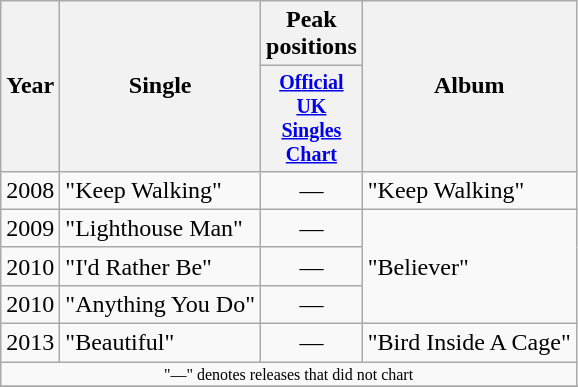<table class="wikitable" style="text-align:center;">
<tr>
<th rowspan="2">Year</th>
<th rowspan="2">Single</th>
<th colspan="1">Peak positions</th>
<th rowspan="2">Album</th>
</tr>
<tr style="font-size:smaller;">
<th width="40"><a href='#'>Official UK Singles Chart</a></th>
</tr>
<tr>
<td>2008</td>
<td align="left">"Keep Walking"</td>
<td>—</td>
<td align="left">"Keep Walking"</td>
</tr>
<tr>
<td>2009</td>
<td align="left">"Lighthouse Man"</td>
<td>—</td>
<td align="left" rowspan="3">"Believer"</td>
</tr>
<tr>
<td>2010</td>
<td align="left">"I'd Rather Be"</td>
<td>—</td>
</tr>
<tr>
<td>2010</td>
<td align="left">"Anything You Do"</td>
<td>—</td>
</tr>
<tr>
<td>2013</td>
<td align="left">"Beautiful"</td>
<td>—</td>
<td align="left">"Bird Inside A Cage"</td>
</tr>
<tr>
<td colspan="10" style="font-size:8pt">"—" denotes releases that did not chart</td>
</tr>
<tr>
</tr>
</table>
